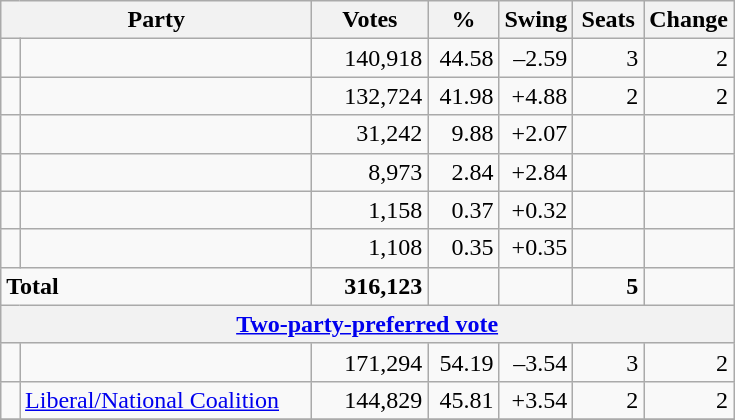<table class="wikitable">
<tr>
<th style="width:200px" colspan=2><strong>Party</strong></th>
<th style="width:70px; text-align:center;"><strong>Votes</strong></th>
<th style="width:40px; text-align:center;"><strong>%</strong></th>
<th style="width:40px; text-align:center;"><strong>Swing</strong></th>
<th style="width:40px; text-align:center;"><strong>Seats</strong></th>
<th style="width:40px; text-align:center;"><strong>Change</strong></th>
</tr>
<tr>
<td> </td>
<td></td>
<td align=right>140,918</td>
<td align=right>44.58</td>
<td align=right>–2.59</td>
<td align=right>3</td>
<td align=right> 2</td>
</tr>
<tr>
<td> </td>
<td></td>
<td align=right>132,724</td>
<td align=right>41.98</td>
<td align=right>+4.88</td>
<td align=right>2</td>
<td align=right> 2</td>
</tr>
<tr>
<td> </td>
<td></td>
<td align=right>31,242</td>
<td align=right>9.88</td>
<td align=right>+2.07</td>
<td align=right></td>
<td align=right></td>
</tr>
<tr>
<td> </td>
<td></td>
<td align=right>8,973</td>
<td align=right>2.84</td>
<td align=right>+2.84</td>
<td align=right></td>
<td align=right></td>
</tr>
<tr>
<td> </td>
<td></td>
<td align=right>1,158</td>
<td align=right>0.37</td>
<td align=right>+0.32</td>
<td align=right></td>
<td align=right></td>
</tr>
<tr>
<td> </td>
<td></td>
<td align=right>1,108</td>
<td align=right>0.35</td>
<td align=right>+0.35</td>
<td align=right></td>
<td align=right></td>
</tr>
<tr>
<td colspan="2" align="left"><strong>Total</strong></td>
<td align=right><strong>316,123</strong></td>
<td align=right></td>
<td align=right></td>
<td align=right><strong>5</strong></td>
<td align=right></td>
</tr>
<tr>
<th colspan=7><a href='#'>Two-party-preferred vote</a></th>
</tr>
<tr>
<td> </td>
<td align=left></td>
<td align=right>171,294</td>
<td align=right>54.19</td>
<td align=right>–3.54</td>
<td align=right>3</td>
<td align=right> 2</td>
</tr>
<tr>
<td> </td>
<td align=left><a href='#'>Liberal/National Coalition</a></td>
<td align=right>144,829</td>
<td align=right>45.81</td>
<td align=right>+3.54</td>
<td align=right>2</td>
<td align=right> 2</td>
</tr>
<tr>
</tr>
</table>
